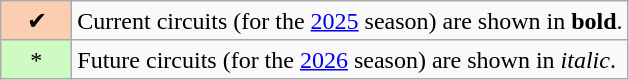<table class="wikitable ">
<tr>
<td width="40" align="center" bgcolor=FBCEB1>✔</td>
<td>Current circuits (for the <a href='#'>2025</a> season) are shown in <strong>bold</strong>.</td>
</tr>
<tr>
<td width="40" align="center" bgcolor=CEFBC1>*</td>
<td>Future circuits (for the <a href='#'>2026</a> season) are shown in <em>italic</em>.</td>
</tr>
</table>
